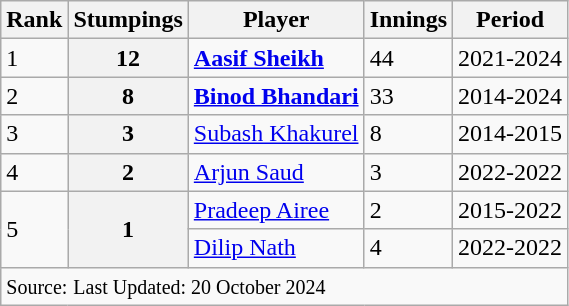<table class="wikitable sortable">
<tr>
<th>Rank</th>
<th>Stumpings</th>
<th>Player</th>
<th>Innings</th>
<th>Period</th>
</tr>
<tr>
<td>1</td>
<th>12</th>
<td><a href='#'><strong>Aasif Sheikh</strong></a></td>
<td>44</td>
<td>2021-2024</td>
</tr>
<tr>
<td>2</td>
<th>8</th>
<td><strong><a href='#'>Binod Bhandari</a></strong></td>
<td>33</td>
<td>2014-2024</td>
</tr>
<tr>
<td>3</td>
<th>3</th>
<td><a href='#'>Subash Khakurel</a></td>
<td>8</td>
<td>2014-2015</td>
</tr>
<tr>
<td>4</td>
<th>2</th>
<td><a href='#'>Arjun Saud</a></td>
<td>3</td>
<td>2022-2022</td>
</tr>
<tr>
<td rowspan="2">5</td>
<th rowspan="2">1</th>
<td><a href='#'>Pradeep Airee</a></td>
<td>2</td>
<td>2015-2022</td>
</tr>
<tr>
<td><a href='#'>Dilip Nath</a></td>
<td>4</td>
<td>2022-2022</td>
</tr>
<tr>
<td colspan="5"><small>Source:</small>  <small>Last Updated: 20 October 2024</small></td>
</tr>
</table>
